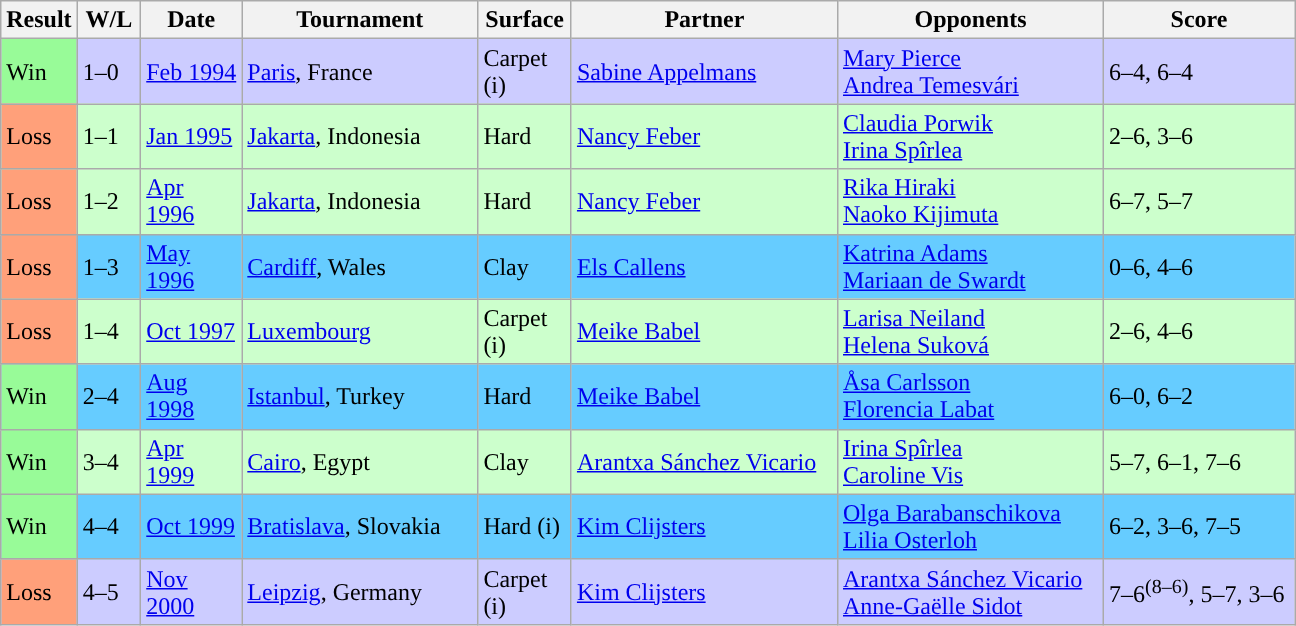<table class="sortable wikitable">
<tr>
<th style="width:40px">Result</th>
<th style="width:35px" class="unsortable">W/L</th>
<th style="width:60px">Date</th>
<th style="width:150px">Tournament</th>
<th style="width:55px">Surface</th>
<th style="width:170px">Partner</th>
<th style="width:170px">Opponents</th>
<th style="width:120px" class="unsortable">Score</th>
</tr>
<tr bgcolor="ccccff">
<td style="background:#98fb98;">Win</td>
<td>1–0</td>
<td><a href='#'>Feb 1994</a></td>
<td><a href='#'>Paris</a>, France</td>
<td>Carpet (i)</td>
<td> <a href='#'>Sabine Appelmans</a></td>
<td> <a href='#'>Mary Pierce</a> <br>  <a href='#'>Andrea Temesvári</a></td>
<td>6–4, 6–4</td>
</tr>
<tr style="background:#ccffcc;">
<td style="background:#ffa07a;">Loss</td>
<td>1–1</td>
<td><a href='#'>Jan 1995</a></td>
<td><a href='#'>Jakarta</a>, Indonesia</td>
<td>Hard</td>
<td> <a href='#'>Nancy Feber</a></td>
<td> <a href='#'>Claudia Porwik</a> <br>  <a href='#'>Irina Spîrlea</a></td>
<td>2–6, 3–6</td>
</tr>
<tr style="background:#ccffcc;">
<td style="background:#ffa07a;">Loss</td>
<td>1–2</td>
<td><a href='#'>Apr 1996</a></td>
<td><a href='#'>Jakarta</a>, Indonesia</td>
<td>Hard</td>
<td> <a href='#'>Nancy Feber</a></td>
<td> <a href='#'>Rika Hiraki</a> <br>  <a href='#'>Naoko Kijimuta</a></td>
<td>6–7, 5–7</td>
</tr>
<tr style="background:#66ccff;">
<td style="background:#ffa07a;">Loss</td>
<td>1–3</td>
<td><a href='#'>May 1996</a></td>
<td><a href='#'>Cardiff</a>, Wales</td>
<td>Clay</td>
<td> <a href='#'>Els Callens</a></td>
<td> <a href='#'>Katrina Adams</a> <br>  <a href='#'>Mariaan de Swardt</a></td>
<td>0–6, 4–6</td>
</tr>
<tr style="background:#ccffcc;">
<td style="background:#ffa07a;">Loss</td>
<td>1–4</td>
<td><a href='#'>Oct 1997</a></td>
<td><a href='#'>Luxembourg</a></td>
<td>Carpet (i)</td>
<td> <a href='#'>Meike Babel</a></td>
<td> <a href='#'>Larisa Neiland</a> <br>  <a href='#'>Helena Suková</a></td>
<td>2–6, 4–6</td>
</tr>
<tr style="background:#66ccff;">
<td style="background:#98fb98;">Win</td>
<td>2–4</td>
<td><a href='#'>Aug 1998</a></td>
<td><a href='#'>Istanbul</a>, Turkey</td>
<td>Hard</td>
<td> <a href='#'>Meike Babel</a></td>
<td> <a href='#'>Åsa Carlsson</a> <br>  <a href='#'>Florencia Labat</a></td>
<td>6–0, 6–2</td>
</tr>
<tr style="background:#ccffcc;">
<td style="background:#98fb98;">Win</td>
<td>3–4</td>
<td><a href='#'>Apr 1999</a></td>
<td><a href='#'>Cairo</a>, Egypt</td>
<td>Clay</td>
<td> <a href='#'>Arantxa Sánchez Vicario</a></td>
<td> <a href='#'>Irina Spîrlea</a> <br>  <a href='#'>Caroline Vis</a></td>
<td>5–7, 6–1, 7–6</td>
</tr>
<tr style="background:#66ccff;">
<td style="background:#98fb98;">Win</td>
<td>4–4</td>
<td><a href='#'>Oct 1999</a></td>
<td><a href='#'>Bratislava</a>, Slovakia</td>
<td>Hard (i)</td>
<td> <a href='#'>Kim Clijsters</a></td>
<td> <a href='#'>Olga Barabanschikova</a> <br>  <a href='#'>Lilia Osterloh</a></td>
<td>6–2, 3–6, 7–5</td>
</tr>
<tr style="background:#ccccff;">
<td style="background:#ffa07a;">Loss</td>
<td>4–5</td>
<td><a href='#'>Nov 2000</a></td>
<td><a href='#'>Leipzig</a>, Germany</td>
<td>Carpet (i)</td>
<td> <a href='#'>Kim Clijsters</a></td>
<td> <a href='#'>Arantxa Sánchez Vicario</a> <br>  <a href='#'>Anne-Gaëlle Sidot</a></td>
<td>7–6<sup>(8–6)</sup>, 5–7, 3–6</td>
</tr>
</table>
